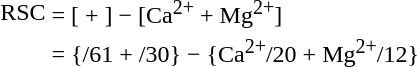<table>
<tr>
<td style="text-align:right">RSC</td>
<td>= [ + ] − [Ca<sup>2+</sup> + Mg<sup>2+</sup>]</td>
</tr>
<tr>
<td>        </td>
<td>= {/61 + /30} − {Ca<sup>2+</sup>/20 + Mg<sup>2+</sup>/12}</td>
</tr>
</table>
